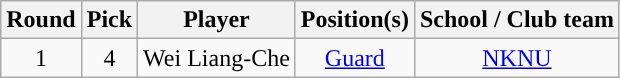<table class="wikitable sortable sortable">
<tr>
<th>Round</th>
<th>Pick</th>
<th>Player</th>
<th>Position(s)</th>
<th>School / Club team</th>
</tr>
<tr style="text-align: center">
<td>1</td>
<td>4</td>
<td>Wei Liang-Che</td>
<td><a href='#'>Guard</a></td>
<td><a href='#'>NKNU</a></td>
</tr>
</table>
